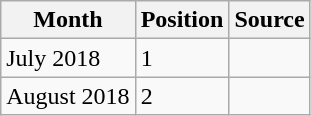<table class="wikitable">
<tr>
<th>Month</th>
<th>Position</th>
<th>Source</th>
</tr>
<tr>
<td>July 2018</td>
<td>1</td>
<td></td>
</tr>
<tr>
<td>August 2018</td>
<td>2</td>
<td></td>
</tr>
</table>
